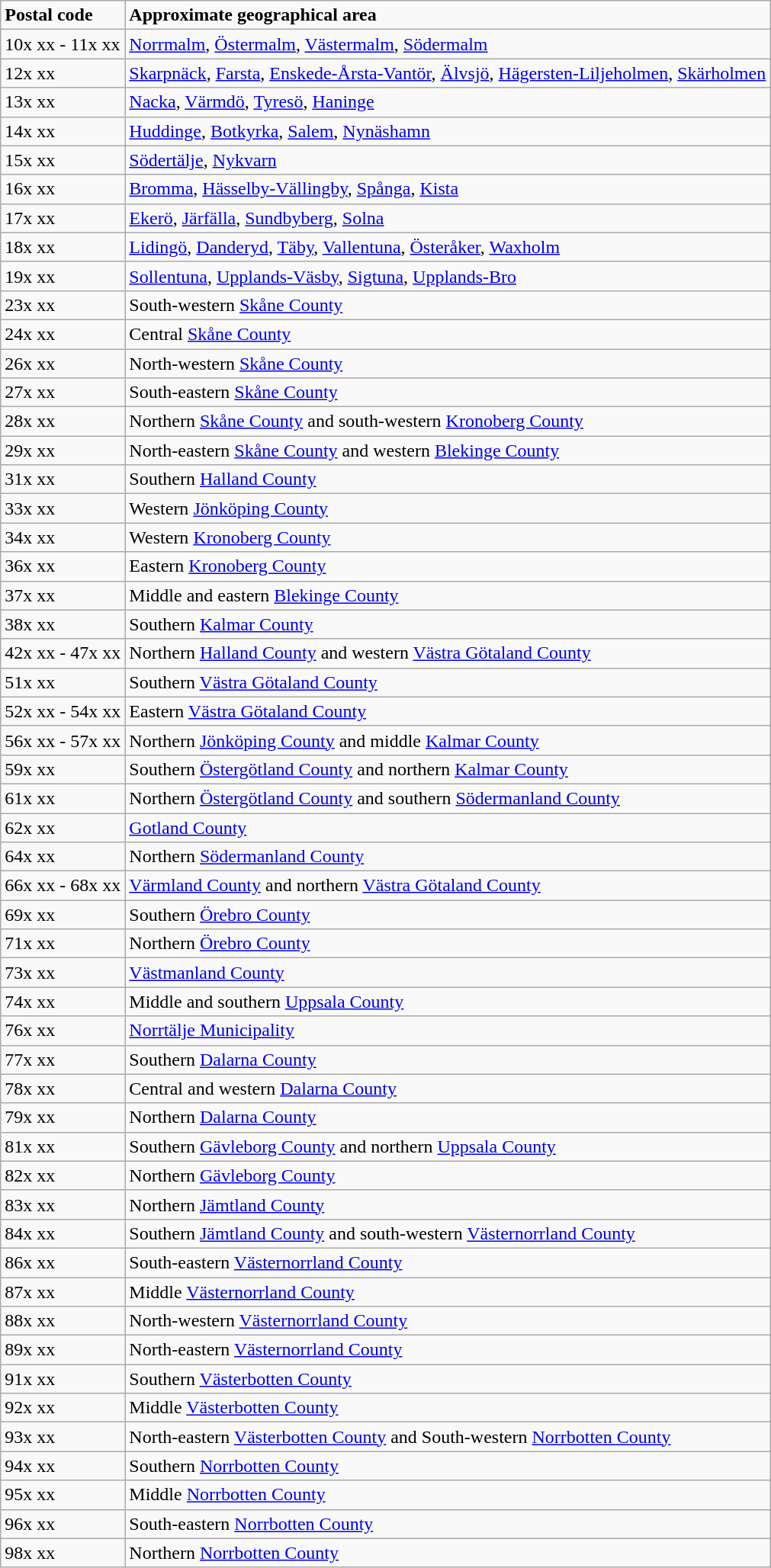<table class="wikitable sortable">
<tr>
<td valign=top><strong>Postal code</strong></td>
<td valign=top><strong>Approximate geographical area</strong></td>
</tr>
<tr>
<td valign=top>10x xx - 11x xx</td>
<td valign=top><a href='#'>Norrmalm</a>, <a href='#'>Östermalm</a>, <a href='#'>Västermalm</a>, <a href='#'>Södermalm</a></td>
</tr>
<tr>
<td valign=top>12x xx</td>
<td valign=top><a href='#'>Skarpnäck</a>, <a href='#'>Farsta</a>, <a href='#'>Enskede-Årsta-Vantör</a>, <a href='#'>Älvsjö</a>, <a href='#'>Hägersten-Liljeholmen</a>, <a href='#'>Skärholmen</a></td>
</tr>
<tr>
<td valign=top>13x xx</td>
<td valign=top><a href='#'>Nacka</a>, <a href='#'>Värmdö</a>, <a href='#'>Tyresö</a>, <a href='#'>Haninge</a></td>
</tr>
<tr>
<td valign=top>14x xx</td>
<td valign=top><a href='#'>Huddinge</a>, <a href='#'>Botkyrka</a>, <a href='#'>Salem</a>, <a href='#'>Nynäshamn</a></td>
</tr>
<tr>
<td valign=top>15x xx</td>
<td valign=top><a href='#'>Södertälje</a>, <a href='#'>Nykvarn</a></td>
</tr>
<tr>
<td valign=top>16x xx</td>
<td valign=top><a href='#'>Bromma</a>, <a href='#'>Hässelby-Vällingby</a>, <a href='#'>Spånga</a>, <a href='#'>Kista</a></td>
</tr>
<tr>
<td valign=top>17x xx</td>
<td valign=top><a href='#'>Ekerö</a>, <a href='#'>Järfälla</a>, <a href='#'>Sundbyberg</a>, <a href='#'>Solna</a></td>
</tr>
<tr>
<td valign=top>18x xx</td>
<td valign=top><a href='#'>Lidingö</a>, <a href='#'>Danderyd</a>, <a href='#'>Täby</a>, <a href='#'>Vallentuna</a>, <a href='#'>Österåker</a>, <a href='#'>Waxholm</a></td>
</tr>
<tr>
<td valign=top>19x xx</td>
<td valign=top><a href='#'>Sollentuna</a>, <a href='#'>Upplands-Väsby</a>, <a href='#'>Sigtuna</a>, <a href='#'>Upplands-Bro</a></td>
</tr>
<tr>
<td valign=top>23x xx</td>
<td valign=top>South-western <a href='#'>Skåne County</a></td>
</tr>
<tr>
<td valign=top>24x xx</td>
<td valign=top>Central <a href='#'>Skåne County</a></td>
</tr>
<tr>
<td valign=top>26x xx</td>
<td valign=top>North-western <a href='#'>Skåne County</a></td>
</tr>
<tr>
<td valign=top>27x xx</td>
<td valign=top>South-eastern <a href='#'>Skåne County</a></td>
</tr>
<tr>
<td valign=top>28x xx</td>
<td valign=top>Northern <a href='#'>Skåne County</a> and south-western <a href='#'>Kronoberg County</a></td>
</tr>
<tr>
<td valign=top>29x xx</td>
<td valign=top>North-eastern <a href='#'>Skåne County</a> and western <a href='#'>Blekinge County</a></td>
</tr>
<tr>
<td valign=top>31x xx</td>
<td valign=top>Southern <a href='#'>Halland County</a></td>
</tr>
<tr>
<td valign=top>33x xx</td>
<td valign=top>Western <a href='#'>Jönköping County</a></td>
</tr>
<tr>
<td valign=top>34x xx</td>
<td valign=top>Western <a href='#'>Kronoberg County</a></td>
</tr>
<tr>
<td valign=top>36x xx</td>
<td valign=top>Eastern <a href='#'>Kronoberg County</a></td>
</tr>
<tr>
<td valign=top>37x xx</td>
<td valign=top>Middle and eastern <a href='#'>Blekinge County</a></td>
</tr>
<tr>
<td valign=top>38x xx</td>
<td valign=top>Southern <a href='#'>Kalmar County</a></td>
</tr>
<tr>
<td valign=top>42x xx - 47x xx</td>
<td valign=top>Northern <a href='#'>Halland County</a> and western <a href='#'>Västra Götaland County</a></td>
</tr>
<tr>
<td valign=top>51x xx</td>
<td valign=top>Southern <a href='#'>Västra Götaland County</a></td>
</tr>
<tr>
<td valign=top>52x xx - 54x xx</td>
<td valign=top>Eastern <a href='#'>Västra Götaland County</a></td>
</tr>
<tr>
<td valign=top>56x xx - 57x xx</td>
<td valign=top>Northern <a href='#'>Jönköping County</a> and middle <a href='#'>Kalmar County</a></td>
</tr>
<tr>
<td valign=top>59x xx</td>
<td valign=top>Southern <a href='#'>Östergötland County</a> and northern <a href='#'>Kalmar County</a></td>
</tr>
<tr>
<td valign=top>61x xx</td>
<td valign=top>Northern <a href='#'>Östergötland County</a> and southern <a href='#'>Södermanland County</a></td>
</tr>
<tr>
<td valign=top>62x xx</td>
<td valign=top><a href='#'>Gotland County</a></td>
</tr>
<tr>
<td valign=top>64x xx</td>
<td valign=top>Northern <a href='#'>Södermanland County</a></td>
</tr>
<tr>
<td valign=top>66x xx - 68x xx</td>
<td valign=top><a href='#'>Värmland County</a> and northern <a href='#'>Västra Götaland County</a></td>
</tr>
<tr>
<td valign=top>69x xx</td>
<td valign=top>Southern <a href='#'>Örebro County</a></td>
</tr>
<tr>
<td valign=top>71x xx</td>
<td valign=top>Northern <a href='#'>Örebro County</a></td>
</tr>
<tr>
<td valign=top>73x xx</td>
<td valign=top><a href='#'>Västmanland County</a></td>
</tr>
<tr>
<td valign=top>74x xx</td>
<td valign=top>Middle and southern <a href='#'>Uppsala County</a></td>
</tr>
<tr>
<td valign=top>76x xx</td>
<td valign=top><a href='#'>Norrtälje Municipality</a></td>
</tr>
<tr>
<td valign=top>77x xx</td>
<td valign=top>Southern <a href='#'>Dalarna County</a></td>
</tr>
<tr>
<td valign=top>78x xx</td>
<td valign=top>Central and western <a href='#'>Dalarna County</a></td>
</tr>
<tr>
<td valign=top>79x xx</td>
<td valign=top>Northern <a href='#'>Dalarna County</a></td>
</tr>
<tr>
<td valign=top>81x xx</td>
<td valign=top>Southern <a href='#'>Gävleborg County</a> and northern <a href='#'>Uppsala County</a></td>
</tr>
<tr>
<td valign=top>82x xx</td>
<td valign=top>Northern <a href='#'>Gävleborg County</a></td>
</tr>
<tr>
<td valign=top>83x xx</td>
<td valign=top>Northern <a href='#'>Jämtland County</a></td>
</tr>
<tr>
<td valign=top>84x xx</td>
<td valign=top>Southern <a href='#'>Jämtland County</a> and south-western <a href='#'>Västernorrland County</a></td>
</tr>
<tr>
<td valign=top>86x xx</td>
<td valign=top>South-eastern <a href='#'>Västernorrland County</a></td>
</tr>
<tr>
<td valign=top>87x xx</td>
<td valign=top>Middle <a href='#'>Västernorrland County</a></td>
</tr>
<tr>
<td valign=top>88x xx</td>
<td valign=top>North-western <a href='#'>Västernorrland County</a></td>
</tr>
<tr>
<td valign=top>89x xx</td>
<td valign="top">North-eastern <a href='#'>Västernorrland County</a></td>
</tr>
<tr>
<td valign=top>91x xx</td>
<td valign=top>Southern <a href='#'>Västerbotten County</a></td>
</tr>
<tr>
<td valign=top>92x xx</td>
<td valign=top>Middle <a href='#'>Västerbotten County</a></td>
</tr>
<tr>
<td valign=top>93x xx</td>
<td valign=top>North-eastern <a href='#'>Västerbotten County</a> and South-western <a href='#'>Norrbotten County</a></td>
</tr>
<tr>
<td valign=top>94x xx</td>
<td valign=top>Southern <a href='#'>Norrbotten County</a></td>
</tr>
<tr>
<td valign=top>95x xx</td>
<td valign=top>Middle <a href='#'>Norrbotten County</a></td>
</tr>
<tr>
<td valign=top>96x xx</td>
<td valign=top>South-eastern <a href='#'>Norrbotten County</a></td>
</tr>
<tr>
<td valign=top>98x xx</td>
<td valign=top>Northern <a href='#'>Norrbotten County</a></td>
</tr>
</table>
